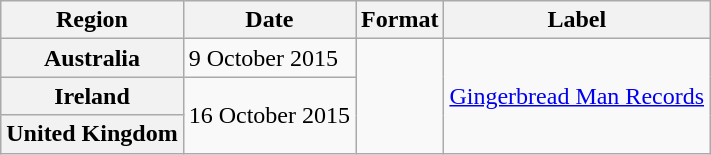<table class="wikitable plainrowheaders">
<tr>
<th scope="col">Region</th>
<th scope="col">Date</th>
<th scope="col">Format</th>
<th scope="col">Label</th>
</tr>
<tr>
<th scope="row">Australia</th>
<td rowspan="1">9 October 2015</td>
<td rowspan="3"></td>
<td rowspan="3"><a href='#'>Gingerbread Man Records</a></td>
</tr>
<tr>
<th scope="row">Ireland</th>
<td rowspan="2">16 October 2015</td>
</tr>
<tr>
<th scope="row">United Kingdom</th>
</tr>
</table>
